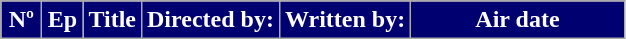<table class="wikitable" style="background:#FFFFFF">
<tr>
<th style="background:#000070; color:#FFFFFF; width:20px">Nº</th>
<th style="background:#000070; color:#FFFFFF; width:20px">Ep</th>
<th style="background:#000070; color:#FFFFFF">Title</th>
<th style="background:#000070; color:#FFFFFF">Directed by:</th>
<th style="background:#000070; color:#FFFFFF">Written by:</th>
<th style="background:#000070; color:#FFFFFF; width:135px">Air date<br>








</th>
</tr>
</table>
